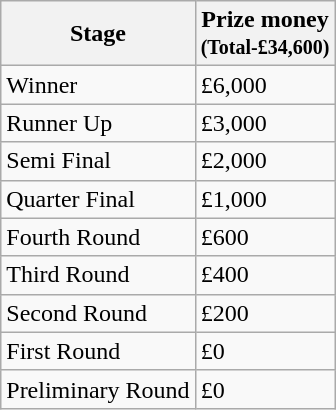<table class="wikitable">
<tr>
<th>Stage</th>
<th>Prize money<br><small>(Total-£34,600)</small></th>
</tr>
<tr>
<td>Winner</td>
<td>£6,000</td>
</tr>
<tr>
<td>Runner Up</td>
<td>£3,000</td>
</tr>
<tr>
<td>Semi Final</td>
<td>£2,000</td>
</tr>
<tr>
<td>Quarter Final</td>
<td>£1,000</td>
</tr>
<tr>
<td>Fourth Round</td>
<td>£600</td>
</tr>
<tr>
<td>Third Round</td>
<td>£400</td>
</tr>
<tr>
<td>Second Round</td>
<td>£200</td>
</tr>
<tr>
<td>First Round</td>
<td>£0</td>
</tr>
<tr>
<td>Preliminary Round</td>
<td>£0</td>
</tr>
</table>
